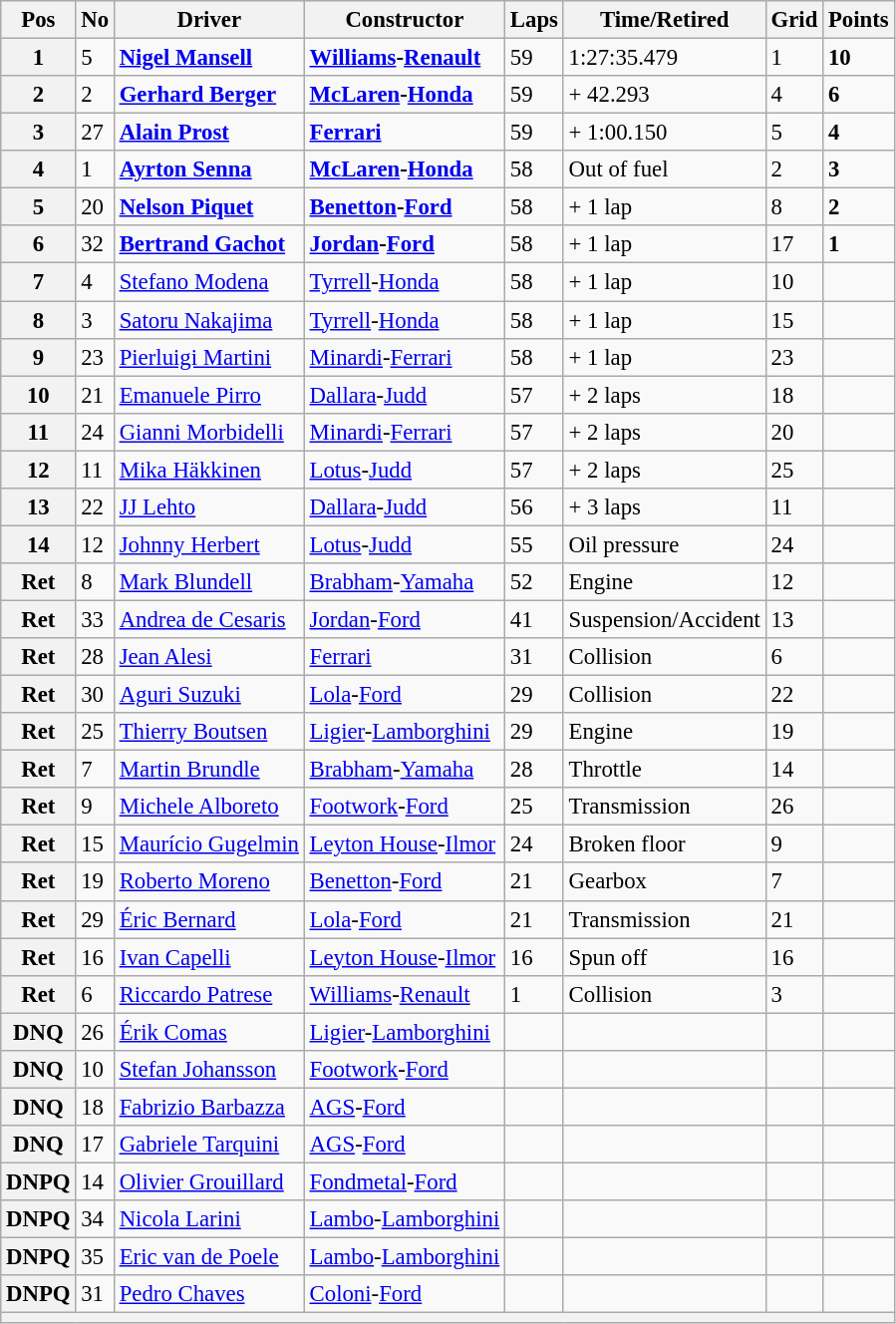<table class="wikitable" style="font-size: 95%;">
<tr>
<th>Pos</th>
<th>No</th>
<th>Driver</th>
<th>Constructor</th>
<th>Laps</th>
<th>Time/Retired</th>
<th>Grid</th>
<th>Points</th>
</tr>
<tr>
<th>1</th>
<td>5</td>
<td> <strong><a href='#'>Nigel Mansell</a></strong></td>
<td><strong><a href='#'>Williams</a>-<a href='#'>Renault</a></strong></td>
<td>59</td>
<td>1:27:35.479</td>
<td>1</td>
<td><strong>10</strong></td>
</tr>
<tr>
<th>2</th>
<td>2</td>
<td> <strong><a href='#'>Gerhard Berger</a></strong></td>
<td><strong><a href='#'>McLaren</a>-<a href='#'>Honda</a></strong></td>
<td>59</td>
<td>+ 42.293</td>
<td>4</td>
<td><strong>6</strong></td>
</tr>
<tr>
<th>3</th>
<td>27</td>
<td> <strong><a href='#'>Alain Prost</a></strong></td>
<td><strong><a href='#'>Ferrari</a></strong></td>
<td>59</td>
<td>+ 1:00.150</td>
<td>5</td>
<td><strong>4</strong></td>
</tr>
<tr>
<th>4</th>
<td>1</td>
<td> <strong><a href='#'>Ayrton Senna</a></strong></td>
<td><strong><a href='#'>McLaren</a>-<a href='#'>Honda</a></strong></td>
<td>58</td>
<td>Out of fuel</td>
<td>2</td>
<td><strong>3</strong></td>
</tr>
<tr>
<th>5</th>
<td>20</td>
<td> <strong><a href='#'>Nelson Piquet</a></strong></td>
<td><strong><a href='#'>Benetton</a>-<a href='#'>Ford</a></strong></td>
<td>58</td>
<td>+ 1 lap</td>
<td>8</td>
<td><strong>2</strong></td>
</tr>
<tr>
<th>6</th>
<td>32</td>
<td> <strong><a href='#'>Bertrand Gachot</a></strong></td>
<td><strong><a href='#'>Jordan</a>-<a href='#'>Ford</a></strong></td>
<td>58</td>
<td>+ 1 lap</td>
<td>17</td>
<td><strong>1</strong></td>
</tr>
<tr>
<th>7</th>
<td>4</td>
<td> <a href='#'>Stefano Modena</a></td>
<td><a href='#'>Tyrrell</a>-<a href='#'>Honda</a></td>
<td>58</td>
<td>+ 1 lap</td>
<td>10</td>
<td></td>
</tr>
<tr>
<th>8</th>
<td>3</td>
<td> <a href='#'>Satoru Nakajima</a></td>
<td><a href='#'>Tyrrell</a>-<a href='#'>Honda</a></td>
<td>58</td>
<td>+ 1 lap</td>
<td>15</td>
<td></td>
</tr>
<tr>
<th>9</th>
<td>23</td>
<td> <a href='#'>Pierluigi Martini</a></td>
<td><a href='#'>Minardi</a>-<a href='#'>Ferrari</a></td>
<td>58</td>
<td>+ 1 lap</td>
<td>23</td>
<td></td>
</tr>
<tr>
<th>10</th>
<td>21</td>
<td> <a href='#'>Emanuele Pirro</a></td>
<td><a href='#'>Dallara</a>-<a href='#'>Judd</a></td>
<td>57</td>
<td>+ 2 laps</td>
<td>18</td>
<td></td>
</tr>
<tr>
<th>11</th>
<td>24</td>
<td> <a href='#'>Gianni Morbidelli</a></td>
<td><a href='#'>Minardi</a>-<a href='#'>Ferrari</a></td>
<td>57</td>
<td>+ 2 laps</td>
<td>20</td>
<td></td>
</tr>
<tr>
<th>12</th>
<td>11</td>
<td> <a href='#'>Mika Häkkinen</a></td>
<td><a href='#'>Lotus</a>-<a href='#'>Judd</a></td>
<td>57</td>
<td>+ 2 laps</td>
<td>25</td>
<td></td>
</tr>
<tr>
<th>13</th>
<td>22</td>
<td> <a href='#'>JJ Lehto</a></td>
<td><a href='#'>Dallara</a>-<a href='#'>Judd</a></td>
<td>56</td>
<td>+ 3 laps</td>
<td>11</td>
<td></td>
</tr>
<tr>
<th>14</th>
<td>12</td>
<td> <a href='#'>Johnny Herbert</a></td>
<td><a href='#'>Lotus</a>-<a href='#'>Judd</a></td>
<td>55</td>
<td>Oil pressure</td>
<td>24</td>
<td></td>
</tr>
<tr>
<th>Ret</th>
<td>8</td>
<td> <a href='#'>Mark Blundell</a></td>
<td><a href='#'>Brabham</a>-<a href='#'>Yamaha</a></td>
<td>52</td>
<td>Engine</td>
<td>12</td>
<td></td>
</tr>
<tr>
<th>Ret</th>
<td>33</td>
<td> <a href='#'>Andrea de Cesaris</a></td>
<td><a href='#'>Jordan</a>-<a href='#'>Ford</a></td>
<td>41</td>
<td>Suspension/Accident</td>
<td>13</td>
<td></td>
</tr>
<tr>
<th>Ret</th>
<td>28</td>
<td> <a href='#'>Jean Alesi</a></td>
<td><a href='#'>Ferrari</a></td>
<td>31</td>
<td>Collision</td>
<td>6</td>
<td></td>
</tr>
<tr>
<th>Ret</th>
<td>30</td>
<td> <a href='#'>Aguri Suzuki</a></td>
<td><a href='#'>Lola</a>-<a href='#'>Ford</a></td>
<td>29</td>
<td>Collision</td>
<td>22</td>
<td></td>
</tr>
<tr>
<th>Ret</th>
<td>25</td>
<td> <a href='#'>Thierry Boutsen</a></td>
<td><a href='#'>Ligier</a>-<a href='#'>Lamborghini</a></td>
<td>29</td>
<td>Engine</td>
<td>19</td>
<td></td>
</tr>
<tr>
<th>Ret</th>
<td>7</td>
<td> <a href='#'>Martin Brundle</a></td>
<td><a href='#'>Brabham</a>-<a href='#'>Yamaha</a></td>
<td>28</td>
<td>Throttle</td>
<td>14</td>
<td></td>
</tr>
<tr>
<th>Ret</th>
<td>9</td>
<td> <a href='#'>Michele Alboreto</a></td>
<td><a href='#'>Footwork</a>-<a href='#'>Ford</a></td>
<td>25</td>
<td>Transmission</td>
<td>26</td>
<td></td>
</tr>
<tr>
<th>Ret</th>
<td>15</td>
<td> <a href='#'>Maurício Gugelmin</a></td>
<td><a href='#'>Leyton House</a>-<a href='#'>Ilmor</a></td>
<td>24</td>
<td>Broken floor</td>
<td>9</td>
<td></td>
</tr>
<tr>
<th>Ret</th>
<td>19</td>
<td> <a href='#'>Roberto Moreno</a></td>
<td><a href='#'>Benetton</a>-<a href='#'>Ford</a></td>
<td>21</td>
<td>Gearbox</td>
<td>7</td>
<td></td>
</tr>
<tr>
<th>Ret</th>
<td>29</td>
<td> <a href='#'>Éric Bernard</a></td>
<td><a href='#'>Lola</a>-<a href='#'>Ford</a></td>
<td>21</td>
<td>Transmission</td>
<td>21</td>
<td></td>
</tr>
<tr>
<th>Ret</th>
<td>16</td>
<td> <a href='#'>Ivan Capelli</a></td>
<td><a href='#'>Leyton House</a>-<a href='#'>Ilmor</a></td>
<td>16</td>
<td>Spun off</td>
<td>16</td>
<td></td>
</tr>
<tr>
<th>Ret</th>
<td>6</td>
<td> <a href='#'>Riccardo Patrese</a></td>
<td><a href='#'>Williams</a>-<a href='#'>Renault</a></td>
<td>1</td>
<td>Collision</td>
<td>3</td>
<td></td>
</tr>
<tr>
<th>DNQ</th>
<td>26</td>
<td> <a href='#'>Érik Comas</a></td>
<td><a href='#'>Ligier</a>-<a href='#'>Lamborghini</a></td>
<td></td>
<td></td>
<td></td>
<td></td>
</tr>
<tr>
<th>DNQ</th>
<td>10</td>
<td> <a href='#'>Stefan Johansson</a></td>
<td><a href='#'>Footwork</a>-<a href='#'>Ford</a></td>
<td></td>
<td></td>
<td></td>
<td></td>
</tr>
<tr>
<th>DNQ</th>
<td>18</td>
<td> <a href='#'>Fabrizio Barbazza</a></td>
<td><a href='#'>AGS</a>-<a href='#'>Ford</a></td>
<td></td>
<td></td>
<td></td>
<td></td>
</tr>
<tr>
<th>DNQ</th>
<td>17</td>
<td> <a href='#'>Gabriele Tarquini</a></td>
<td><a href='#'>AGS</a>-<a href='#'>Ford</a></td>
<td></td>
<td></td>
<td></td>
<td></td>
</tr>
<tr>
<th>DNPQ</th>
<td>14</td>
<td> <a href='#'>Olivier Grouillard</a></td>
<td><a href='#'>Fondmetal</a>-<a href='#'>Ford</a></td>
<td></td>
<td></td>
<td></td>
<td></td>
</tr>
<tr>
<th>DNPQ</th>
<td>34</td>
<td> <a href='#'>Nicola Larini</a></td>
<td><a href='#'>Lambo</a>-<a href='#'>Lamborghini</a></td>
<td></td>
<td></td>
<td></td>
<td></td>
</tr>
<tr>
<th>DNPQ</th>
<td>35</td>
<td> <a href='#'>Eric van de Poele</a></td>
<td><a href='#'>Lambo</a>-<a href='#'>Lamborghini</a></td>
<td></td>
<td></td>
<td></td>
<td></td>
</tr>
<tr>
<th>DNPQ</th>
<td>31</td>
<td> <a href='#'>Pedro Chaves</a></td>
<td><a href='#'>Coloni</a>-<a href='#'>Ford</a></td>
<td></td>
<td></td>
<td></td>
<td></td>
</tr>
<tr>
<th colspan="8"></th>
</tr>
</table>
